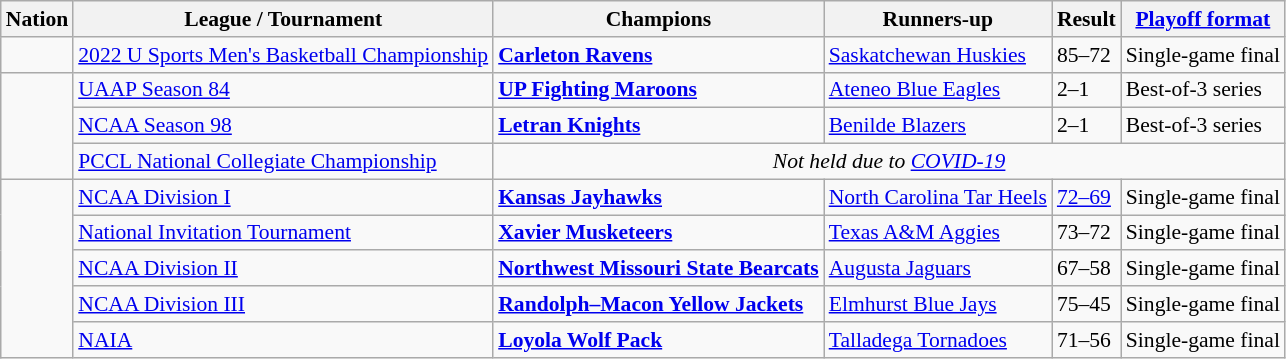<table class="wikitable" style="font-size:90%;">
<tr>
<th>Nation</th>
<th>League / Tournament</th>
<th>Champions</th>
<th>Runners-up</th>
<th>Result</th>
<th><a href='#'>Playoff format</a></th>
</tr>
<tr>
<td></td>
<td><a href='#'>2022 U Sports Men's Basketball Championship</a></td>
<td><strong><a href='#'>Carleton Ravens</a></strong></td>
<td><a href='#'>Saskatchewan Huskies</a></td>
<td>85–72</td>
<td>Single-game final</td>
</tr>
<tr>
<td rowspan=3></td>
<td><a href='#'>UAAP Season 84</a></td>
<td><strong><a href='#'>UP Fighting Maroons</a></strong></td>
<td><a href='#'>Ateneo Blue Eagles</a></td>
<td>2–1</td>
<td>Best-of-3 series</td>
</tr>
<tr>
<td><a href='#'>NCAA Season 98</a></td>
<td><strong><a href='#'>Letran Knights</a></strong></td>
<td><a href='#'>Benilde Blazers</a></td>
<td>2–1</td>
<td>Best-of-3 series</td>
</tr>
<tr>
<td><a href='#'>PCCL National Collegiate Championship</a></td>
<td colspan=4 align=center><em>Not held due to <a href='#'>COVID-19</a></em></td>
</tr>
<tr>
<td rowspan=5></td>
<td><a href='#'>NCAA Division I</a></td>
<td><strong><a href='#'>Kansas Jayhawks</a></strong></td>
<td><a href='#'>North Carolina Tar Heels</a></td>
<td><a href='#'>72–69</a></td>
<td>Single-game final</td>
</tr>
<tr>
<td><a href='#'>National Invitation Tournament</a></td>
<td><strong><a href='#'>Xavier Musketeers</a></strong></td>
<td><a href='#'>Texas A&M Aggies</a></td>
<td>73–72</td>
<td>Single-game final</td>
</tr>
<tr>
<td><a href='#'>NCAA Division II</a></td>
<td><strong><a href='#'>Northwest Missouri State Bearcats</a></strong></td>
<td><a href='#'>Augusta Jaguars</a></td>
<td>67–58</td>
<td>Single-game final</td>
</tr>
<tr>
<td><a href='#'>NCAA Division III</a></td>
<td><strong><a href='#'>Randolph–Macon Yellow Jackets</a></strong></td>
<td><a href='#'>Elmhurst Blue Jays</a></td>
<td>75–45</td>
<td>Single-game final</td>
</tr>
<tr>
<td><a href='#'>NAIA</a></td>
<td><strong><a href='#'>Loyola Wolf Pack</a></strong></td>
<td><a href='#'>Talladega Tornadoes</a></td>
<td>71–56</td>
<td>Single-game final</td>
</tr>
</table>
